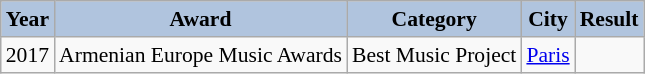<table class="wikitable" style="font-size:90%;">
<tr>
<th style="background:#B0C4DE;"><strong>Year</strong></th>
<th style="background:#B0C4DE;"><strong>Award</strong></th>
<th style="background:#B0C4DE;"><strong>Category</strong></th>
<th style="background:#B0C4DE;"><strong>City</strong></th>
<th style="background:#B0C4DE;"><strong>Result</strong></th>
</tr>
<tr>
<td>2017</td>
<td>Armenian Europe Music Awards</td>
<td>Best Music Project</td>
<td><a href='#'>Paris</a></td>
<td></td>
</tr>
</table>
